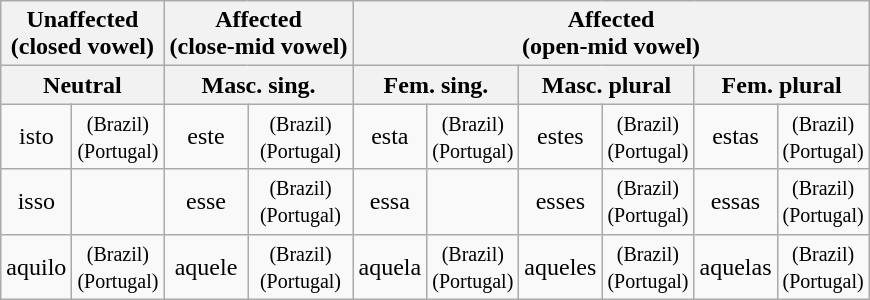<table class="wikitable" style="margin: 1em auto 1em auto; text-align:center;">
<tr>
<th colspan=2>Unaffected<br>(closed vowel)</th>
<th colspan=2>Affected<br>(close-mid vowel)</th>
<th colspan=8>Affected<br>(open-mid vowel)</th>
</tr>
<tr>
<th colspan=2>Neutral</th>
<th colspan=2>Masc. sing.</th>
<th colspan=2>Fem. sing.</th>
<th colspan=2>Masc. plural</th>
<th colspan=2>Fem. plural</th>
</tr>
<tr>
<td>isto</td>
<td> <small>(Brazil)</small><br> <small>(Portugal)</small></td>
<td>este</td>
<td> <small>(Brazil)</small><br> <small>(Portugal)</small></td>
<td>esta</td>
<td> <small>(Brazil)</small><br> <small>(Portugal)</small></td>
<td>estes</td>
<td> <small>(Brazil)</small><br> <small>(Portugal)</small></td>
<td>estas</td>
<td> <small>(Brazil)</small><br> <small>(Portugal)</small></td>
</tr>
<tr>
<td>isso</td>
<td></td>
<td>esse</td>
<td> <small>(Brazil)</small><br> <small>(Portugal)</small></td>
<td>essa</td>
<td></td>
<td>esses</td>
<td> <small>(Brazil)</small><br> <small>(Portugal)</small></td>
<td>essas</td>
<td> <small>(Brazil)</small><br> <small>(Portugal)</small></td>
</tr>
<tr>
<td>aquilo</td>
<td> <small>(Brazil)</small><br> <small>(Portugal)</small></td>
<td>aquele</td>
<td> <small>(Brazil)</small><br> <small>(Portugal)</small></td>
<td>aquela</td>
<td> <small>(Brazil)</small><br> <small>(Portugal)</small></td>
<td>aqueles</td>
<td> <small>(Brazil)</small><br> <small>(Portugal)</small></td>
<td>aquelas</td>
<td> <small>(Brazil)</small><br> <small>(Portugal)</small></td>
</tr>
</table>
